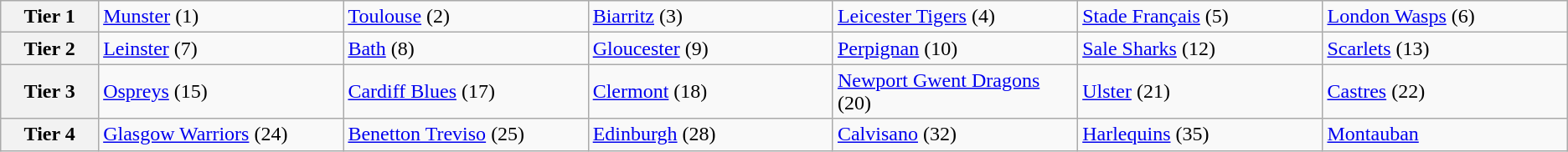<table $ class="wikitable">
<tr>
<th width=6%>Tier 1</th>
<td width=15%> <a href='#'>Munster</a> (1)</td>
<td width=15%> <a href='#'>Toulouse</a> (2)</td>
<td width=15%> <a href='#'>Biarritz</a> (3)</td>
<td width=15%> <a href='#'>Leicester Tigers</a> (4)</td>
<td width=15%> <a href='#'>Stade Français</a> (5)</td>
<td width=15%> <a href='#'>London Wasps</a> (6)</td>
</tr>
<tr>
<th>Tier 2</th>
<td> <a href='#'>Leinster</a> (7)</td>
<td> <a href='#'>Bath</a> (8)</td>
<td> <a href='#'>Gloucester</a> (9)</td>
<td> <a href='#'>Perpignan</a> (10)</td>
<td> <a href='#'>Sale Sharks</a> (12)</td>
<td> <a href='#'>Scarlets</a> (13)</td>
</tr>
<tr>
<th>Tier 3</th>
<td> <a href='#'>Ospreys</a> (15)</td>
<td> <a href='#'>Cardiff Blues</a> (17)</td>
<td> <a href='#'>Clermont</a> (18)</td>
<td> <a href='#'>Newport Gwent Dragons</a> (20)</td>
<td> <a href='#'>Ulster</a> (21)</td>
<td> <a href='#'>Castres</a> (22)</td>
</tr>
<tr>
<th>Tier 4</th>
<td> <a href='#'>Glasgow Warriors</a> (24)</td>
<td> <a href='#'>Benetton Treviso</a> (25)</td>
<td> <a href='#'>Edinburgh</a> (28)</td>
<td> <a href='#'>Calvisano</a> (32)</td>
<td> <a href='#'>Harlequins</a> (35)</td>
<td> <a href='#'>Montauban</a></td>
</tr>
</table>
